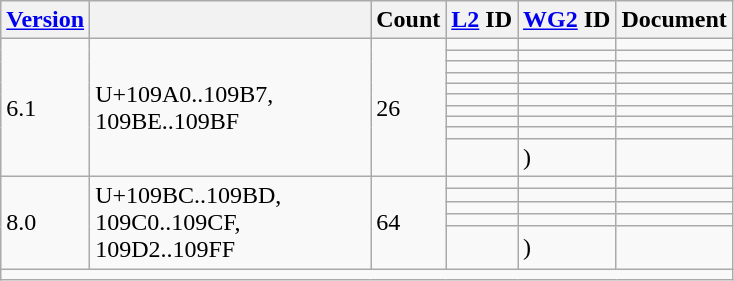<table class="wikitable sticky-header">
<tr>
<th><a href='#'>Version</a></th>
<th></th>
<th>Count</th>
<th><a href='#'>L2</a> ID</th>
<th><a href='#'>WG2</a> ID</th>
<th>Document</th>
</tr>
<tr>
<td rowspan="10">6.1</td>
<td rowspan="10" width="180">U+109A0..109B7, 109BE..109BF</td>
<td rowspan="10">26</td>
<td></td>
<td></td>
<td></td>
</tr>
<tr>
<td></td>
<td></td>
<td></td>
</tr>
<tr>
<td></td>
<td></td>
<td></td>
</tr>
<tr>
<td></td>
<td></td>
<td></td>
</tr>
<tr>
<td></td>
<td></td>
<td></td>
</tr>
<tr>
<td></td>
<td></td>
<td></td>
</tr>
<tr>
<td></td>
<td></td>
<td></td>
</tr>
<tr>
<td></td>
<td></td>
<td></td>
</tr>
<tr>
<td></td>
<td></td>
<td></td>
</tr>
<tr>
<td></td>
<td> )</td>
<td></td>
</tr>
<tr>
<td rowspan="5">8.0</td>
<td rowspan="5">U+109BC..109BD, 109C0..109CF, 109D2..109FF</td>
<td rowspan="5">64</td>
<td></td>
<td></td>
<td></td>
</tr>
<tr>
<td></td>
<td></td>
<td></td>
</tr>
<tr>
<td></td>
<td></td>
<td></td>
</tr>
<tr>
<td></td>
<td></td>
<td></td>
</tr>
<tr>
<td></td>
<td> )</td>
<td></td>
</tr>
<tr class="sortbottom">
<td colspan="6"></td>
</tr>
</table>
